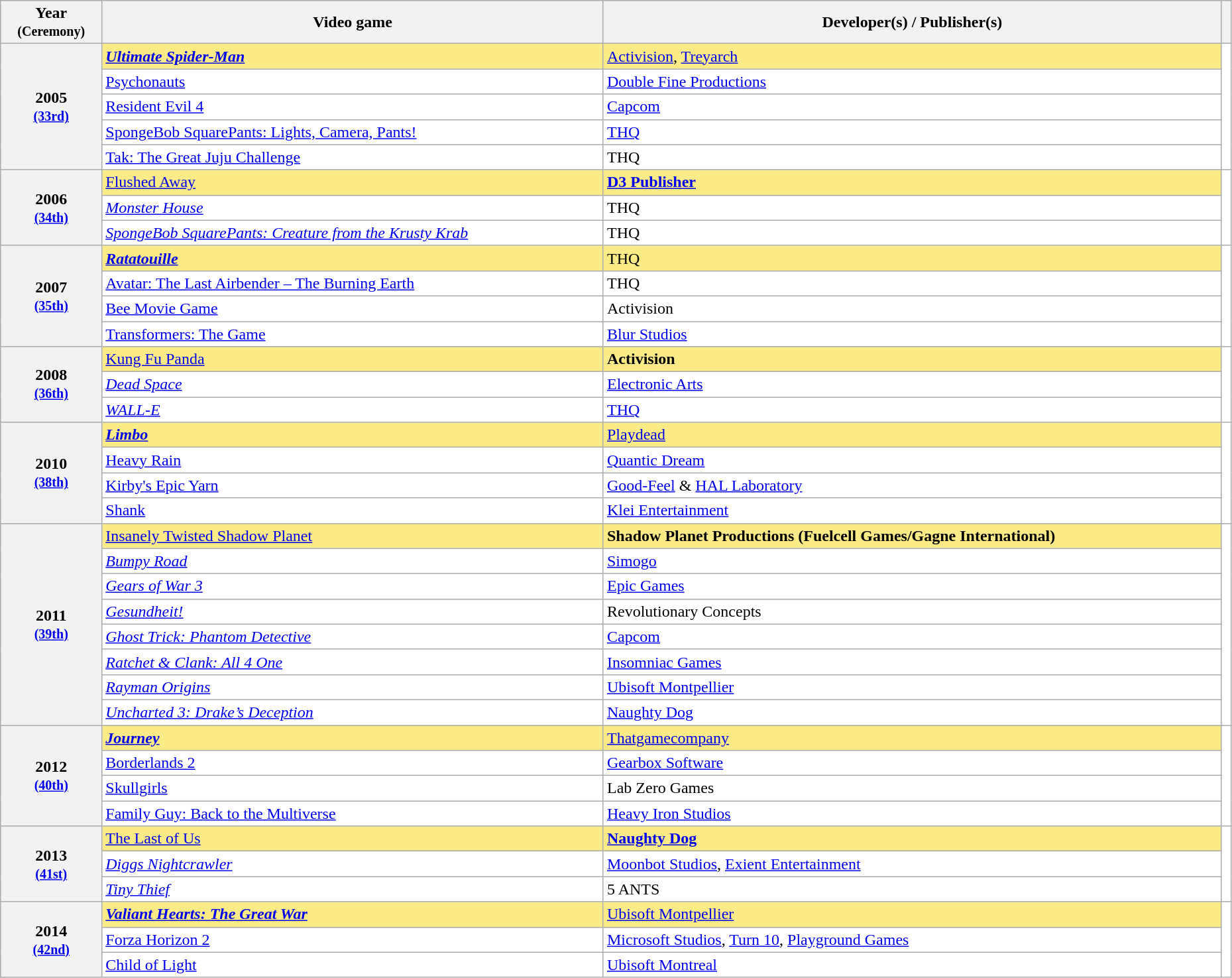<table class="wikitable"  style="width:98%; background:#fff;">
<tr>
<th>Year<br><small>(Ceremony)</small></th>
<th>Video game</th>
<th>Developer(s) / Publisher(s)</th>
<th></th>
</tr>
<tr>
<th rowspan="5" style="text-align:center;">2005<br><small><a href='#'>(33rd)</a></small></th>
<td style="background:#FAEB86;"><strong><em><a href='#'>Ultimate Spider-Man</a><em> <strong></td>
<td style="background:#FAEB86;"></strong><a href='#'>Activision</a>, <a href='#'>Treyarch</a><strong></td>
<td rowspan="5"></td>
</tr>
<tr>
<td></em><a href='#'>Psychonauts</a><em></td>
<td><a href='#'>Double Fine Productions</a></td>
</tr>
<tr>
<td></em><a href='#'>Resident Evil 4</a><em></td>
<td><a href='#'>Capcom</a></td>
</tr>
<tr>
<td></em><a href='#'>SpongeBob SquarePants: Lights, Camera, Pants!</a><em></td>
<td><a href='#'>THQ</a></td>
</tr>
<tr>
<td></em><a href='#'>Tak: The Great Juju Challenge</a><em></td>
<td>THQ</td>
</tr>
<tr>
<th rowspan="3" style="text-align:center;">2006<br><small><a href='#'>(34th)</a></small></th>
<td style="background:#FAEB86;"></em></strong><a href='#'>Flushed Away</a></em> </strong></td>
<td style="background:#FAEB86;"><strong><a href='#'>D3 Publisher</a></strong></td>
<td rowspan="3"></td>
</tr>
<tr>
<td><em><a href='#'>Monster House</a></em></td>
<td>THQ</td>
</tr>
<tr>
<td><em><a href='#'>SpongeBob SquarePants: Creature from the Krusty Krab</a></em></td>
<td>THQ</td>
</tr>
<tr>
<th rowspan="4" style="text-align:center;">2007<br><small><a href='#'>(35th)</a></small></th>
<td style="background:#FAEB86;"><strong><em><a href='#'>Ratatouille</a><em> <strong></td>
<td style="background:#FAEB86;"></strong>THQ<strong></td>
<td rowspan="4"></td>
</tr>
<tr>
<td></em><a href='#'>Avatar: The Last Airbender&nbsp;– The Burning Earth</a><em></td>
<td>THQ</td>
</tr>
<tr>
<td></em><a href='#'>Bee Movie Game</a><em></td>
<td>Activision</td>
</tr>
<tr>
<td></em><a href='#'>Transformers: The Game</a><em></td>
<td><a href='#'>Blur Studios</a></td>
</tr>
<tr>
<th rowspan="3" style="text-align:center;">2008<br><small><a href='#'>(36th)</a></small></th>
<td style="background:#FAEB86;"></em></strong><a href='#'>Kung Fu Panda</a></em> </strong></td>
<td style="background:#FAEB86;"><strong>Activision</strong></td>
<td rowspan="3"></td>
</tr>
<tr>
<td><em><a href='#'>Dead Space</a></em></td>
<td><a href='#'>Electronic Arts</a></td>
</tr>
<tr>
<td><em><a href='#'>WALL-E</a></em></td>
<td><a href='#'>THQ</a></td>
</tr>
<tr>
<th rowspan="4" style="text-align:center;">2010<br><small><a href='#'>(38th)</a></small></th>
<td style="background:#FAEB86;"><strong><em><a href='#'>Limbo</a><em> <strong></td>
<td style="background:#FAEB86;"></strong><a href='#'>Playdead</a><strong></td>
<td rowspan="4"></td>
</tr>
<tr>
<td></em><a href='#'>Heavy Rain</a><em></td>
<td><a href='#'>Quantic Dream</a></td>
</tr>
<tr>
<td></em><a href='#'>Kirby's Epic Yarn</a><em></td>
<td><a href='#'>Good-Feel</a> & <a href='#'>HAL Laboratory</a></td>
</tr>
<tr>
<td></em><a href='#'>Shank</a><em></td>
<td><a href='#'>Klei Entertainment</a></td>
</tr>
<tr>
<th rowspan="8" style="text-align:center;">2011<br><small><a href='#'>(39th)</a></small></th>
<td style="background:#FAEB86;"></em></strong><a href='#'>Insanely Twisted Shadow Planet</a></em> </strong></td>
<td style="background:#FAEB86;"><strong>Shadow Planet Productions (Fuelcell Games/Gagne International)</strong></td>
<td rowspan="8"></td>
</tr>
<tr>
<td><em><a href='#'>Bumpy Road</a></em></td>
<td><a href='#'>Simogo</a></td>
</tr>
<tr>
<td><em><a href='#'>Gears of War 3</a></em></td>
<td><a href='#'>Epic Games</a></td>
</tr>
<tr>
<td><em><a href='#'>Gesundheit!</a></em></td>
<td>Revolutionary Concepts</td>
</tr>
<tr>
<td><em><a href='#'>Ghost Trick: Phantom Detective</a></em></td>
<td><a href='#'>Capcom</a></td>
</tr>
<tr>
<td><em><a href='#'>Ratchet & Clank: All 4 One</a></em></td>
<td><a href='#'>Insomniac Games</a></td>
</tr>
<tr>
<td><em><a href='#'>Rayman Origins</a></em></td>
<td><a href='#'>Ubisoft Montpellier</a></td>
</tr>
<tr>
<td><em><a href='#'>Uncharted 3: Drake’s Deception</a></em></td>
<td><a href='#'>Naughty Dog</a></td>
</tr>
<tr>
<th rowspan="4" style="text-align:center;">2012<br><small><a href='#'>(40th)</a></small></th>
<td style="background:#FAEB86;"><strong><em><a href='#'>Journey</a><em> <strong></td>
<td style="background:#FAEB86;"></strong><a href='#'>Thatgamecompany</a><strong></td>
<td rowspan="4"></td>
</tr>
<tr>
<td></em><a href='#'>Borderlands 2</a><em></td>
<td><a href='#'>Gearbox Software</a></td>
</tr>
<tr>
<td></em><a href='#'>Skullgirls</a><em></td>
<td>Lab Zero Games</td>
</tr>
<tr>
<td></em><a href='#'>Family Guy: Back to the Multiverse</a><em></td>
<td><a href='#'>Heavy Iron Studios</a></td>
</tr>
<tr>
<th rowspan="3" style="text-align:center;">2013<br><small><a href='#'>(41st)</a></small></th>
<td style="background:#FAEB86;"></em></strong><a href='#'>The Last of Us</a></em> </strong></td>
<td style="background:#FAEB86;"><strong><a href='#'>Naughty Dog</a></strong></td>
<td rowspan="3"></td>
</tr>
<tr>
<td><em><a href='#'>Diggs Nightcrawler</a></em></td>
<td><a href='#'>Moonbot Studios</a>, <a href='#'>Exient Entertainment</a></td>
</tr>
<tr>
<td><em><a href='#'>Tiny Thief</a></em></td>
<td>5 ANTS</td>
</tr>
<tr>
<th rowspan="3" style="text-align:center;">2014<br><small><a href='#'>(42nd)</a></small></th>
<td style="background:#FAEB86;"><strong><em><a href='#'>Valiant Hearts: The Great War</a><em> <strong></td>
<td style="background:#FAEB86;"></strong><a href='#'>Ubisoft Montpellier</a><strong></td>
<td rowspan="3"></td>
</tr>
<tr>
<td></em><a href='#'>Forza Horizon 2</a><em></td>
<td><a href='#'>Microsoft Studios</a>, <a href='#'>Turn 10</a>, <a href='#'>Playground Games</a></td>
</tr>
<tr>
<td></em><a href='#'>Child of Light</a><em></td>
<td><a href='#'>Ubisoft Montreal</a></td>
</tr>
</table>
